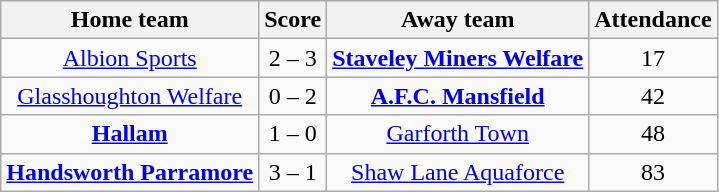<table class="wikitable" style="text-align: center">
<tr>
<th>Home team</th>
<th>Score</th>
<th>Away team</th>
<th>Attendance</th>
</tr>
<tr>
<td><a href='#'>Albion Sports</a></td>
<td>2 – 3</td>
<td><strong><a href='#'>Staveley Miners Welfare</a></strong></td>
<td>17</td>
</tr>
<tr>
<td><a href='#'>Glasshoughton Welfare</a></td>
<td>0 – 2</td>
<td><strong><a href='#'>A.F.C. Mansfield</a></strong></td>
<td>42</td>
</tr>
<tr>
<td><strong><a href='#'>Hallam</a></strong></td>
<td>1 – 0</td>
<td><a href='#'>Garforth Town</a></td>
<td>48</td>
</tr>
<tr>
<td><strong><a href='#'>Handsworth Parramore</a></strong></td>
<td>3 – 1</td>
<td><a href='#'>Shaw Lane Aquaforce</a></td>
<td>83</td>
</tr>
</table>
